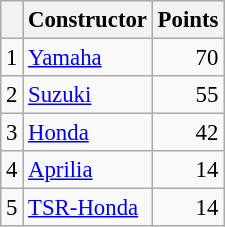<table class="wikitable" style="font-size: 95%;">
<tr>
<th></th>
<th>Constructor</th>
<th>Points</th>
</tr>
<tr>
<td align=center>1</td>
<td> <a href='#'>Yamaha</a></td>
<td align=right>70</td>
</tr>
<tr>
<td align=center>2</td>
<td> <a href='#'>Suzuki</a></td>
<td align=right>55</td>
</tr>
<tr>
<td align=center>3</td>
<td> <a href='#'>Honda</a></td>
<td align=right>42</td>
</tr>
<tr>
<td align=center>4</td>
<td> <a href='#'>Aprilia</a></td>
<td align=right>14</td>
</tr>
<tr>
<td align=center>5</td>
<td> <a href='#'>TSR-Honda</a></td>
<td align=right>14</td>
</tr>
</table>
